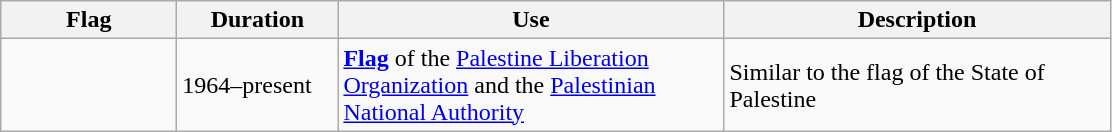<table class="wikitable">
<tr>
<th width="110">Flag</th>
<th width="100">Duration</th>
<th width="250">Use</th>
<th width="250">Description</th>
</tr>
<tr>
<td></td>
<td>1964–present</td>
<td><strong><a href='#'>Flag</a></strong> of the <a href='#'>Palestine Liberation Organization</a> and the <a href='#'>Palestinian National Authority</a></td>
<td>Similar to the flag of the State of Palestine</td>
</tr>
</table>
